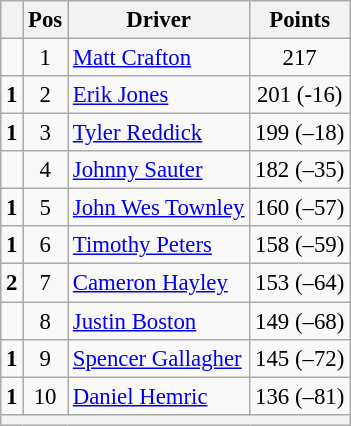<table class="wikitable" style="font-size: 95%;">
<tr>
<th></th>
<th>Pos</th>
<th>Driver</th>
<th>Points</th>
</tr>
<tr>
<td align="left"></td>
<td style="text-align:center;">1</td>
<td><a href='#'>Matt Crafton</a></td>
<td style="text-align:center;">217</td>
</tr>
<tr>
<td align="left"> <strong>1</strong></td>
<td style="text-align:center;">2</td>
<td><a href='#'>Erik Jones</a></td>
<td style="text-align:center;">201 (-16)</td>
</tr>
<tr>
<td align="left"> <strong>1</strong></td>
<td style="text-align:center;">3</td>
<td><a href='#'>Tyler Reddick</a></td>
<td style="text-align:center;">199 (–18)</td>
</tr>
<tr>
<td align="left"></td>
<td style="text-align:center;">4</td>
<td><a href='#'>Johnny Sauter</a></td>
<td style="text-align:center;">182 (–35)</td>
</tr>
<tr>
<td align="left"> <strong>1</strong></td>
<td style="text-align:center;">5</td>
<td><a href='#'>John Wes Townley</a></td>
<td style="text-align:center;">160 (–57)</td>
</tr>
<tr>
<td align="left"> <strong>1</strong></td>
<td style="text-align:center;">6</td>
<td><a href='#'>Timothy Peters</a></td>
<td style="text-align:center;">158 (–59)</td>
</tr>
<tr>
<td align="left"> <strong>2</strong></td>
<td style="text-align:center;">7</td>
<td><a href='#'>Cameron Hayley</a></td>
<td style="text-align:center;">153 (–64)</td>
</tr>
<tr>
<td align="left"></td>
<td style="text-align:center;">8</td>
<td><a href='#'>Justin Boston</a></td>
<td style="text-align:center;">149 (–68)</td>
</tr>
<tr>
<td align="left"> <strong>1</strong></td>
<td style="text-align:center;">9</td>
<td><a href='#'>Spencer Gallagher</a></td>
<td style="text-align:center;">145 (–72)</td>
</tr>
<tr>
<td align="left"> <strong>1</strong></td>
<td style="text-align:center;">10</td>
<td><a href='#'>Daniel Hemric</a></td>
<td style="text-align:center;">136 (–81)</td>
</tr>
<tr>
<th colspan="9"></th>
</tr>
</table>
